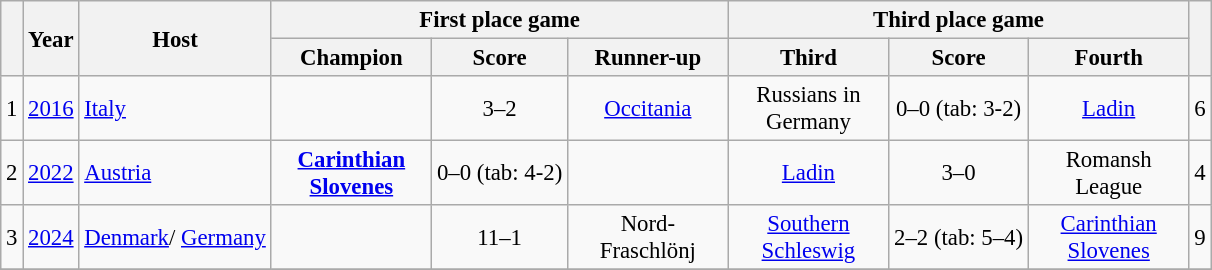<table class="wikitable sortable" style="font-size:95%; text-align:center; width:;">
<tr>
<th rowspan=2 style= "width:;"></th>
<th rowspan=2 style= "width:;">Year</th>
<th rowspan=2 style= "width: px;">Host</th>
<th colspan=3>First place game</th>
<th colspan=3>Third place game</th>
<th rowspan="2" style="width:;"></th>
</tr>
<tr>
<th width= 100px> Champion</th>
<th width=>Score</th>
<th width= 100px> Runner-up</th>
<th width= 100px> Third</th>
<th width=>Score</th>
<th width= 100px>Fourth</th>
</tr>
<tr>
<td>1</td>
<td><a href='#'>2016</a></td>
<td align=left> <a href='#'>Italy</a></td>
<td><strong></strong></td>
<td>3–2</td>
<td> <a href='#'>Occitania</a></td>
<td>Russians in Germany</td>
<td>0–0 (tab: 3-2)</td>
<td> <a href='#'>Ladin</a></td>
<td>6</td>
</tr>
<tr>
<td>2</td>
<td><a href='#'>2022</a></td>
<td align=left> <a href='#'>Austria</a></td>
<td><strong> <a href='#'>Carinthian Slovenes</a></strong></td>
<td>0–0 (tab: 4-2)</td>
<td></td>
<td> <a href='#'>Ladin</a></td>
<td>3–0</td>
<td> Romansh League</td>
<td>4</td>
</tr>
<tr>
<td>3</td>
<td><a href='#'>2024</a></td>
<td align=left> <a href='#'>Denmark</a>/ <a href='#'>Germany</a></td>
<td><strong></strong></td>
<td>11–1</td>
<td> Nord-Fraschlönj</td>
<td><a href='#'>Southern Schleswig</a></td>
<td>2–2 (tab: 5–4)</td>
<td> <a href='#'>Carinthian Slovenes</a></td>
<td>9</td>
</tr>
<tr>
</tr>
</table>
